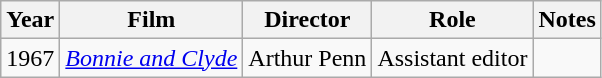<table class="wikitable">
<tr>
<th>Year</th>
<th>Film</th>
<th>Director</th>
<th>Role</th>
<th>Notes</th>
</tr>
<tr>
<td>1967</td>
<td><em><a href='#'>Bonnie and Clyde</a></em></td>
<td>Arthur Penn</td>
<td>Assistant editor</td>
<td><small></small></td>
</tr>
</table>
